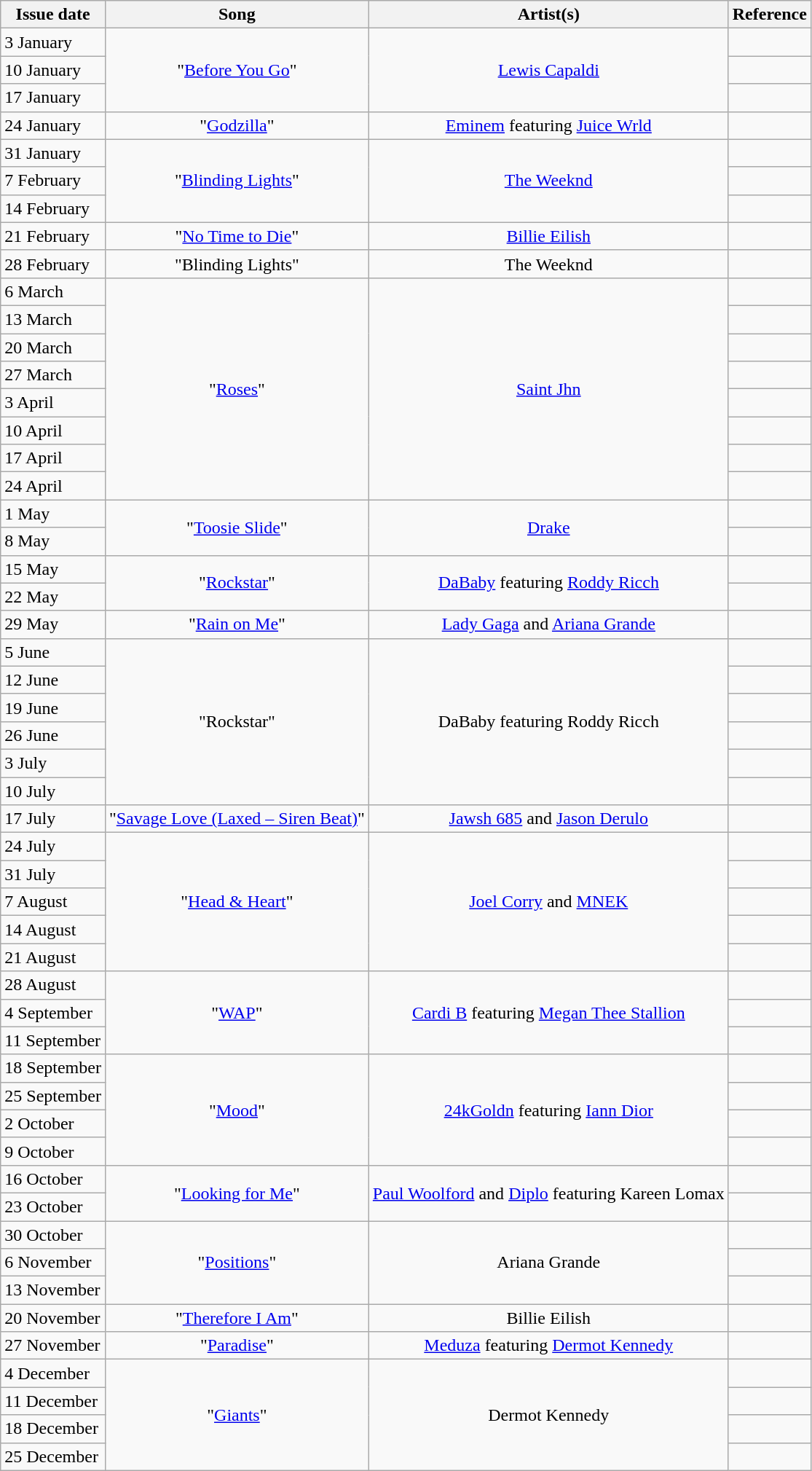<table class="wikitable">
<tr>
<th>Issue date</th>
<th>Song</th>
<th>Artist(s)</th>
<th>Reference</th>
</tr>
<tr>
<td>3 January</td>
<td align="center" rowspan="3">"<a href='#'>Before You Go</a>"</td>
<td align="center" rowspan="3"><a href='#'>Lewis Capaldi</a></td>
<td align="center"></td>
</tr>
<tr>
<td>10 January</td>
<td align="center"></td>
</tr>
<tr>
<td>17 January</td>
<td align="center"></td>
</tr>
<tr>
<td>24 January</td>
<td align="center">"<a href='#'>Godzilla</a>"</td>
<td align="center"><a href='#'>Eminem</a> featuring <a href='#'>Juice Wrld</a></td>
<td align="center"></td>
</tr>
<tr>
<td>31 January</td>
<td align="center" rowspan="3">"<a href='#'>Blinding Lights</a>"</td>
<td align="center" rowspan="3"><a href='#'>The Weeknd</a></td>
<td align="center"></td>
</tr>
<tr>
<td>7 February</td>
<td align="center"></td>
</tr>
<tr>
<td>14 February</td>
<td align="center"></td>
</tr>
<tr>
<td>21 February</td>
<td align="center">"<a href='#'>No Time to Die</a>"</td>
<td align="center"><a href='#'>Billie Eilish</a></td>
<td align="center"></td>
</tr>
<tr>
<td>28 February</td>
<td align="center">"Blinding Lights"</td>
<td align="center">The Weeknd</td>
<td align="center"></td>
</tr>
<tr>
<td>6 March</td>
<td align="center" rowspan="8">"<a href='#'>Roses</a>"</td>
<td align="center" rowspan="8"><a href='#'>Saint Jhn</a></td>
<td align="center"></td>
</tr>
<tr>
<td>13 March</td>
<td align="center"></td>
</tr>
<tr>
<td>20 March</td>
<td align="center"></td>
</tr>
<tr>
<td>27 March</td>
<td align="center"></td>
</tr>
<tr>
<td>3 April</td>
<td align="center"></td>
</tr>
<tr>
<td>10 April</td>
<td align="center"></td>
</tr>
<tr>
<td>17 April</td>
<td align="center"></td>
</tr>
<tr>
<td>24 April</td>
<td align="center"></td>
</tr>
<tr>
<td>1 May</td>
<td align="center" rowspan=2>"<a href='#'>Toosie Slide</a>"</td>
<td align="center" rowspan=2><a href='#'>Drake</a></td>
<td align="center"></td>
</tr>
<tr>
<td>8 May</td>
<td align="center"></td>
</tr>
<tr>
<td>15 May</td>
<td align="center" rowspan=2>"<a href='#'>Rockstar</a>"</td>
<td align="center" rowspan=2><a href='#'>DaBaby</a> featuring <a href='#'>Roddy Ricch</a></td>
<td align="center"></td>
</tr>
<tr>
<td>22 May</td>
<td align="center"></td>
</tr>
<tr>
<td>29 May</td>
<td align="center">"<a href='#'>Rain on Me</a>"</td>
<td align="center"><a href='#'>Lady Gaga</a> and <a href='#'>Ariana Grande</a></td>
<td align="center"></td>
</tr>
<tr>
<td>5 June</td>
<td align="center" rowspan=6>"Rockstar"</td>
<td align="center" rowspan=6>DaBaby featuring Roddy Ricch</td>
<td align="center"></td>
</tr>
<tr>
<td>12 June</td>
<td align="center"></td>
</tr>
<tr>
<td>19 June</td>
<td align="center"></td>
</tr>
<tr>
<td>26 June</td>
<td align="center"></td>
</tr>
<tr>
<td>3 July</td>
<td align="center"></td>
</tr>
<tr>
<td>10 July</td>
<td align="center"></td>
</tr>
<tr>
<td>17 July</td>
<td align="center">"<a href='#'>Savage Love (Laxed – Siren Beat)</a>"</td>
<td align="center"><a href='#'>Jawsh 685</a> and <a href='#'>Jason Derulo</a></td>
<td align="center"></td>
</tr>
<tr>
<td>24 July</td>
<td align="center" rowspan=5>"<a href='#'>Head & Heart</a>"</td>
<td align="center" rowspan=5><a href='#'>Joel Corry</a> and <a href='#'>MNEK</a></td>
<td align="center"></td>
</tr>
<tr>
<td>31 July</td>
<td align="center"></td>
</tr>
<tr>
<td>7 August</td>
<td align="center"></td>
</tr>
<tr>
<td>14 August</td>
<td align="center"></td>
</tr>
<tr>
<td>21 August</td>
<td align="center"></td>
</tr>
<tr>
<td>28 August</td>
<td align="center" rowspan=3>"<a href='#'>WAP</a>"</td>
<td align="center" rowspan=3><a href='#'>Cardi B</a> featuring <a href='#'>Megan Thee Stallion</a></td>
<td align="center"></td>
</tr>
<tr>
<td>4 September</td>
<td align="center"></td>
</tr>
<tr>
<td>11 September</td>
<td align="center"></td>
</tr>
<tr>
<td>18 September</td>
<td align="center" rowspan=4>"<a href='#'>Mood</a>"</td>
<td align="center" rowspan=4><a href='#'>24kGoldn</a> featuring <a href='#'>Iann Dior</a></td>
<td align="center"></td>
</tr>
<tr>
<td>25 September</td>
<td align="center"></td>
</tr>
<tr>
<td>2 October</td>
<td align="center"></td>
</tr>
<tr>
<td>9 October</td>
<td align="center"></td>
</tr>
<tr>
<td>16 October</td>
<td align="center" rowspan=2>"<a href='#'>Looking for Me</a>"</td>
<td align="center" rowspan=2><a href='#'>Paul Woolford</a> and <a href='#'>Diplo</a> featuring Kareen Lomax</td>
<td align="center"></td>
</tr>
<tr>
<td>23 October</td>
<td align="center"></td>
</tr>
<tr>
<td>30 October</td>
<td align="center" rowspan=3>"<a href='#'>Positions</a>"</td>
<td align="center" rowspan=3>Ariana Grande</td>
<td align="center"></td>
</tr>
<tr>
<td>6 November</td>
<td align="center"></td>
</tr>
<tr>
<td>13 November</td>
<td align="center"></td>
</tr>
<tr>
<td>20 November</td>
<td align="center">"<a href='#'>Therefore I Am</a>"</td>
<td align="center">Billie Eilish</td>
<td align="center"></td>
</tr>
<tr>
<td>27 November</td>
<td align="center">"<a href='#'>Paradise</a>"</td>
<td align="center"><a href='#'>Meduza</a> featuring <a href='#'>Dermot Kennedy</a></td>
<td align="center"></td>
</tr>
<tr>
<td>4 December</td>
<td align="center" rowspan=4>"<a href='#'>Giants</a>"</td>
<td align="center" rowspan=4>Dermot Kennedy</td>
<td align="center"></td>
</tr>
<tr>
<td>11 December</td>
<td align="center"></td>
</tr>
<tr>
<td>18 December</td>
<td align="center"></td>
</tr>
<tr>
<td>25 December</td>
<td align="center"></td>
</tr>
</table>
